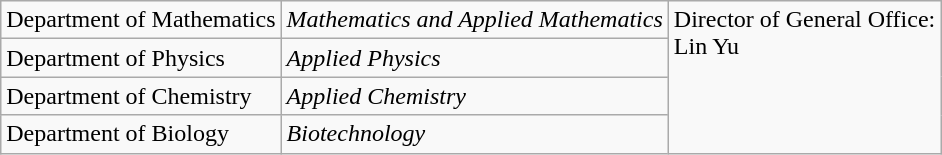<table class="wikitable">
<tr valign="top">
<td>Department of Mathematics</td>
<td><em>Mathematics and Applied Mathematics</em></td>
<td rowspan="4">Director of General Office:<br>Lin Yu</td>
</tr>
<tr valign="top">
<td>Department of Physics</td>
<td><em>Applied Physics</em></td>
</tr>
<tr valign="top">
<td>Department of Chemistry</td>
<td><em>Applied Chemistry</em></td>
</tr>
<tr valign="top">
<td>Department of Biology</td>
<td><em>Biotechnology</em></td>
</tr>
</table>
